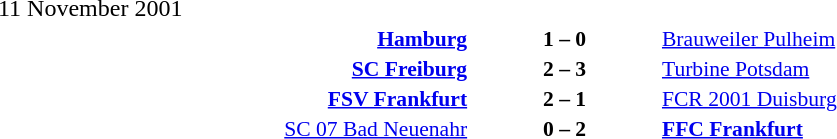<table width=100% cellspacing=1>
<tr>
<th width=25%></th>
<th width=10%></th>
<th width=25%></th>
<th></th>
</tr>
<tr>
<td>11 November 2001</td>
</tr>
<tr style=font-size:90%>
<td align=right><strong><a href='#'>Hamburg</a></strong></td>
<td align=center><strong>1 – 0</strong></td>
<td><a href='#'>Brauweiler Pulheim</a></td>
</tr>
<tr style=font-size:90%>
<td align=right><strong><a href='#'>SC Freiburg</a></strong></td>
<td align=center><strong>2 – 3</strong></td>
<td><a href='#'>Turbine Potsdam</a></td>
</tr>
<tr style=font-size:90%>
<td align=right><strong><a href='#'>FSV Frankfurt</a></strong></td>
<td align=center><strong>2 – 1</strong></td>
<td><a href='#'>FCR 2001 Duisburg</a></td>
</tr>
<tr style=font-size:90%>
<td align=right><a href='#'>SC 07 Bad Neuenahr</a></td>
<td align=center><strong>0 – 2</strong></td>
<td><strong><a href='#'>FFC Frankfurt</a></strong></td>
</tr>
</table>
